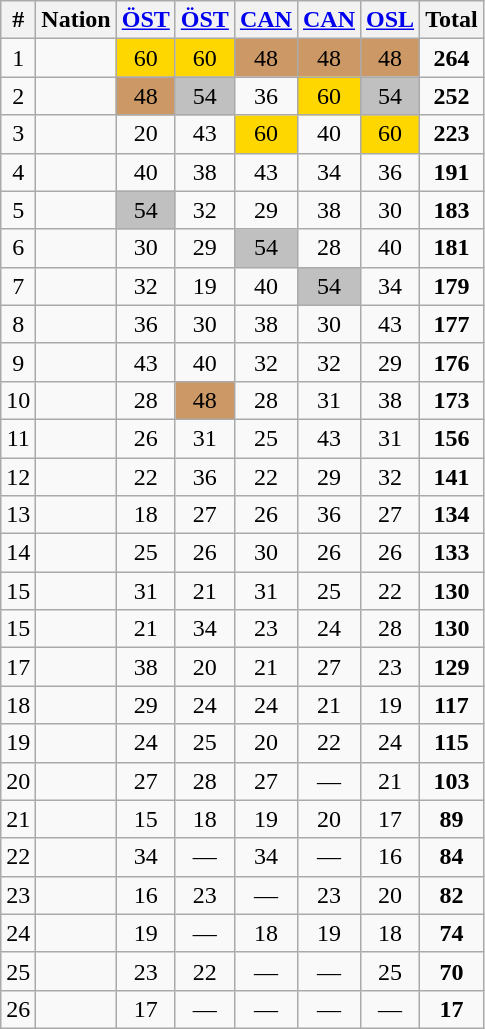<table class="wikitable sortable" style="text-align:center;">
<tr>
<th>#</th>
<th>Nation</th>
<th><a href='#'>ÖST</a><br></th>
<th><a href='#'>ÖST</a><br></th>
<th><a href='#'>CAN</a><br></th>
<th><a href='#'>CAN</a><br></th>
<th><a href='#'>OSL</a><br></th>
<th>Total</th>
</tr>
<tr>
<td>1</td>
<td align="left"></td>
<td bgcolor="gold">60</td>
<td bgcolor="gold">60</td>
<td bgcolor="CC9966">48</td>
<td bgcolor="CC9966">48</td>
<td bgcolor="CC9966">48</td>
<td><strong>264</strong></td>
</tr>
<tr>
<td>2</td>
<td align="left"></td>
<td bgcolor="CC9966">48</td>
<td bgcolor="silver">54</td>
<td>36</td>
<td bgcolor="gold">60</td>
<td bgcolor="silver">54</td>
<td><strong>252</strong></td>
</tr>
<tr>
<td>3</td>
<td align="left"></td>
<td>20</td>
<td>43</td>
<td bgcolor="gold">60</td>
<td>40</td>
<td bgcolor="gold">60</td>
<td><strong>223</strong></td>
</tr>
<tr>
<td>4</td>
<td align="left"></td>
<td>40</td>
<td>38</td>
<td>43</td>
<td>34</td>
<td>36</td>
<td><strong>191</strong></td>
</tr>
<tr>
<td>5</td>
<td align="left"></td>
<td bgcolor="silver">54</td>
<td>32</td>
<td>29</td>
<td>38</td>
<td>30</td>
<td><strong>183</strong></td>
</tr>
<tr>
<td>6</td>
<td align="left"></td>
<td>30</td>
<td>29</td>
<td bgcolor="silver">54</td>
<td>28</td>
<td>40</td>
<td><strong>181</strong></td>
</tr>
<tr>
<td>7</td>
<td align="left"></td>
<td>32</td>
<td>19</td>
<td>40</td>
<td bgcolor="silver">54</td>
<td>34</td>
<td><strong>179</strong></td>
</tr>
<tr>
<td>8</td>
<td align="left"></td>
<td>36</td>
<td>30</td>
<td>38</td>
<td>30</td>
<td>43</td>
<td><strong>177</strong></td>
</tr>
<tr>
<td>9</td>
<td align="left"></td>
<td>43</td>
<td>40</td>
<td>32</td>
<td>32</td>
<td>29</td>
<td><strong>176</strong></td>
</tr>
<tr>
<td>10</td>
<td align="left"></td>
<td>28</td>
<td bgcolor="CC9966">48</td>
<td>28</td>
<td>31</td>
<td>38</td>
<td><strong>173</strong></td>
</tr>
<tr>
<td>11</td>
<td align="left"></td>
<td>26</td>
<td>31</td>
<td>25</td>
<td>43</td>
<td>31</td>
<td><strong>156</strong></td>
</tr>
<tr>
<td>12</td>
<td align="left"></td>
<td>22</td>
<td>36</td>
<td>22</td>
<td>29</td>
<td>32</td>
<td><strong>141</strong></td>
</tr>
<tr>
<td>13</td>
<td align="left"></td>
<td>18</td>
<td>27</td>
<td>26</td>
<td>36</td>
<td>27</td>
<td><strong>134</strong></td>
</tr>
<tr>
<td>14</td>
<td align="left"></td>
<td>25</td>
<td>26</td>
<td>30</td>
<td>26</td>
<td>26</td>
<td><strong>133</strong></td>
</tr>
<tr>
<td>15</td>
<td align="left"></td>
<td>31</td>
<td>21</td>
<td>31</td>
<td>25</td>
<td>22</td>
<td><strong>130</strong></td>
</tr>
<tr>
<td>15</td>
<td align="left"></td>
<td>21</td>
<td>34</td>
<td>23</td>
<td>24</td>
<td>28</td>
<td><strong>130</strong></td>
</tr>
<tr>
<td>17</td>
<td align="left"></td>
<td>38</td>
<td>20</td>
<td>21</td>
<td>27</td>
<td>23</td>
<td><strong>129</strong></td>
</tr>
<tr>
<td>18</td>
<td align="left"></td>
<td>29</td>
<td>24</td>
<td>24</td>
<td>21</td>
<td>19</td>
<td><strong>117</strong></td>
</tr>
<tr>
<td>19</td>
<td align="left"></td>
<td>24</td>
<td>25</td>
<td>20</td>
<td>22</td>
<td>24</td>
<td><strong>115</strong></td>
</tr>
<tr>
<td>20</td>
<td align="left"></td>
<td>27</td>
<td>28</td>
<td>27</td>
<td>—</td>
<td>21</td>
<td><strong>103</strong></td>
</tr>
<tr>
<td>21</td>
<td align="left"></td>
<td>15</td>
<td>18</td>
<td>19</td>
<td>20</td>
<td>17</td>
<td><strong>89</strong></td>
</tr>
<tr>
<td>22</td>
<td align="left"></td>
<td>34</td>
<td>—</td>
<td>34</td>
<td>—</td>
<td>16</td>
<td><strong>84</strong></td>
</tr>
<tr>
<td>23</td>
<td align="left"></td>
<td>16</td>
<td>23</td>
<td>—</td>
<td>23</td>
<td>20</td>
<td><strong>82</strong></td>
</tr>
<tr>
<td>24</td>
<td align="left"></td>
<td>19</td>
<td>—</td>
<td>18</td>
<td>19</td>
<td>18</td>
<td><strong>74</strong></td>
</tr>
<tr>
<td>25</td>
<td align="left"></td>
<td>23</td>
<td>22</td>
<td>—</td>
<td>—</td>
<td>25</td>
<td><strong>70</strong></td>
</tr>
<tr>
<td>26</td>
<td align="left"></td>
<td>17</td>
<td>—</td>
<td>—</td>
<td>—</td>
<td>—</td>
<td><strong>17</strong></td>
</tr>
</table>
